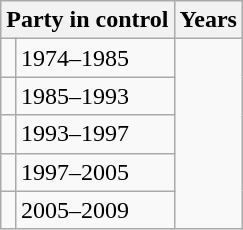<table class="wikitable">
<tr>
<th colspan="2">Party in control</th>
<th>Years</th>
</tr>
<tr>
<td></td>
<td>1974–1985</td>
</tr>
<tr>
<td></td>
<td>1985–1993</td>
</tr>
<tr>
<td></td>
<td>1993–1997</td>
</tr>
<tr>
<td></td>
<td>1997–2005</td>
</tr>
<tr>
<td></td>
<td>2005–2009</td>
</tr>
</table>
